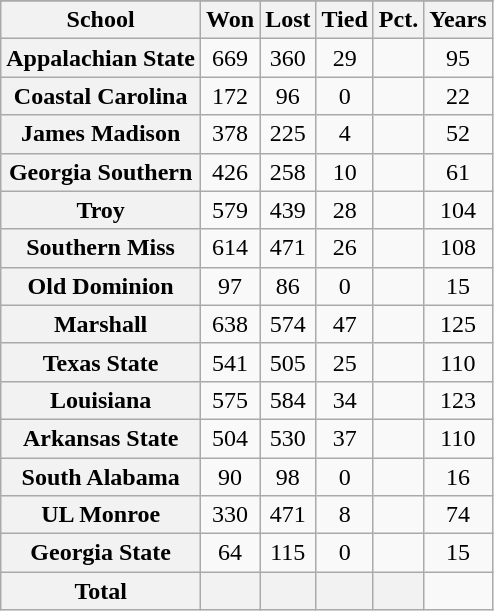<table class="wikitable sortable plainrowheaders" style="text-align:center;">
<tr>
</tr>
<tr>
<th scope="col">School</th>
<th scope="col">Won</th>
<th scope="col">Lost</th>
<th scope="col">Tied</th>
<th scope="col">Pct.</th>
<th scope="col">Years</th>
</tr>
<tr>
<th scope="row">Appalachian State</th>
<td>669</td>
<td>360</td>
<td>29</td>
<td></td>
<td>95</td>
</tr>
<tr>
<th scope="row">Coastal Carolina</th>
<td>172</td>
<td>96</td>
<td>0</td>
<td></td>
<td>22</td>
</tr>
<tr>
<th scope="row">James Madison</th>
<td>378</td>
<td>225</td>
<td>4</td>
<td></td>
<td>52</td>
</tr>
<tr>
<th scope="row">Georgia Southern</th>
<td>426</td>
<td>258</td>
<td>10</td>
<td></td>
<td>61</td>
</tr>
<tr>
<th scope="row">Troy</th>
<td>579</td>
<td>439</td>
<td>28</td>
<td></td>
<td>104</td>
</tr>
<tr>
<th scope="row">Southern Miss</th>
<td>614</td>
<td>471</td>
<td>26</td>
<td></td>
<td>108</td>
</tr>
<tr>
<th scope="row">Old Dominion</th>
<td>97</td>
<td>86</td>
<td>0</td>
<td></td>
<td>15</td>
</tr>
<tr>
<th scope="row">Marshall</th>
<td>638</td>
<td>574</td>
<td>47</td>
<td></td>
<td>125</td>
</tr>
<tr>
<th scope="row">Texas State</th>
<td>541</td>
<td>505</td>
<td>25</td>
<td></td>
<td>110</td>
</tr>
<tr>
<th scope="row">Louisiana</th>
<td>575</td>
<td>584</td>
<td>34</td>
<td></td>
<td>123</td>
</tr>
<tr>
<th scope="row">Arkansas State</th>
<td>504</td>
<td>530</td>
<td>37</td>
<td></td>
<td>110</td>
</tr>
<tr>
<th scope="row">South Alabama</th>
<td>90</td>
<td>98</td>
<td>0</td>
<td></td>
<td>16</td>
</tr>
<tr>
<th scope="row">UL Monroe</th>
<td>330</td>
<td>471</td>
<td>8</td>
<td></td>
<td>74</td>
</tr>
<tr>
<th scope="row">Georgia State</th>
<td>64</td>
<td>115</td>
<td>0</td>
<td></td>
<td>15</td>
</tr>
<tr>
<th scope="row" style="font-weight: bold;">Total</th>
<th scope="col"></th>
<th scope="col"></th>
<th scope="col"></th>
<th scope="col"></th>
</tr>
</table>
